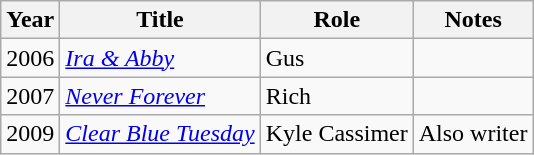<table class="wikitable sortable">
<tr>
<th>Year</th>
<th>Title</th>
<th>Role</th>
<th>Notes</th>
</tr>
<tr>
<td>2006</td>
<td><em><a href='#'>Ira & Abby</a></em></td>
<td>Gus</td>
<td></td>
</tr>
<tr>
<td>2007</td>
<td><em><a href='#'>Never Forever</a></em></td>
<td>Rich</td>
<td></td>
</tr>
<tr>
<td>2009</td>
<td><em><a href='#'>Clear Blue Tuesday</a></em></td>
<td>Kyle Cassimer</td>
<td>Also writer</td>
</tr>
</table>
